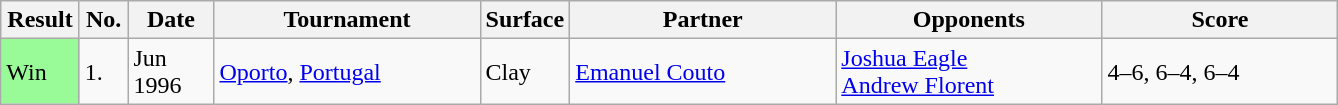<table class="sortable wikitable">
<tr>
<th style="width:45px">Result</th>
<th style="width:25px">No.</th>
<th style="width:50px">Date</th>
<th style="width:170px">Tournament</th>
<th style="width:50px">Surface</th>
<th style="width:170px">Partner</th>
<th style="width:170px">Opponents</th>
<th style="width:150px" class="unsortable">Score</th>
</tr>
<tr>
<td style="background:#98fb98;">Win</td>
<td>1.</td>
<td>Jun 1996</td>
<td><a href='#'>Oporto</a>, <a href='#'>Portugal</a></td>
<td>Clay</td>
<td> <a href='#'>Emanuel Couto</a></td>
<td> <a href='#'>Joshua Eagle</a> <br>  <a href='#'>Andrew Florent</a></td>
<td>4–6, 6–4, 6–4</td>
</tr>
</table>
